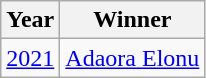<table class=wikitable>
<tr>
<th>Year</th>
<th>Winner</th>
</tr>
<tr>
<td><a href='#'>2021</a></td>
<td> <a href='#'>Adaora Elonu</a></td>
</tr>
</table>
